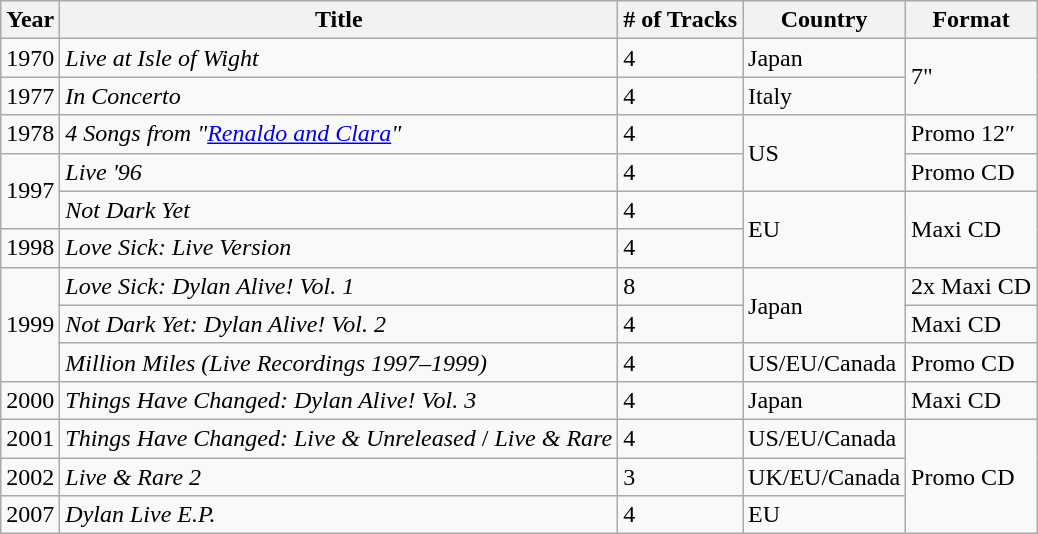<table class="wikitable">
<tr>
<th>Year</th>
<th>Title</th>
<th># of Tracks</th>
<th>Country</th>
<th>Format</th>
</tr>
<tr>
<td>1970</td>
<td><em>Live at Isle of Wight</em></td>
<td>4</td>
<td>Japan</td>
<td rowspan="2">7"</td>
</tr>
<tr>
<td>1977</td>
<td><em>In Concerto</em></td>
<td>4</td>
<td>Italy</td>
</tr>
<tr>
<td>1978</td>
<td><em>4 Songs from "<a href='#'>Renaldo and Clara</a>"</em></td>
<td>4</td>
<td rowspan="2">US</td>
<td>Promo 12″</td>
</tr>
<tr>
<td rowspan="2">1997</td>
<td><em>Live '96</em></td>
<td>4</td>
<td>Promo CD</td>
</tr>
<tr>
<td><em>Not Dark Yet</em></td>
<td>4</td>
<td rowspan="2">EU</td>
<td rowspan="2">Maxi CD</td>
</tr>
<tr>
<td>1998</td>
<td><em>Love Sick: Live Version</em></td>
<td>4</td>
</tr>
<tr>
<td rowspan="3">1999</td>
<td><em>Love Sick: Dylan Alive! Vol. 1</em></td>
<td>8</td>
<td rowspan="2">Japan</td>
<td>2x Maxi CD</td>
</tr>
<tr>
<td><em>Not Dark Yet: Dylan Alive! Vol. 2</em></td>
<td>4</td>
<td>Maxi CD</td>
</tr>
<tr>
<td><em>Million Miles (Live Recordings 1997–1999)</em></td>
<td>4</td>
<td>US/EU/Canada</td>
<td>Promo CD</td>
</tr>
<tr>
<td>2000</td>
<td><em>Things Have Changed: Dylan Alive! Vol. 3</em></td>
<td>4</td>
<td>Japan</td>
<td>Maxi CD</td>
</tr>
<tr>
<td>2001</td>
<td><em>Things Have Changed: Live & Unreleased</em> / <em>Live & Rare</em></td>
<td>4</td>
<td>US/EU/Canada</td>
<td rowspan="3">Promo CD</td>
</tr>
<tr>
<td>2002</td>
<td><em>Live & Rare 2</em></td>
<td>3</td>
<td>UK/EU/Canada</td>
</tr>
<tr>
<td>2007</td>
<td><em>Dylan Live E.P.</em></td>
<td>4</td>
<td>EU</td>
</tr>
</table>
